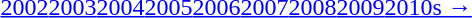<table id="toc" class="toc" summary="Contents">
<tr>
<th></th>
</tr>
<tr>
<td align="center"><a href='#'>2002</a><a href='#'>2003</a><a href='#'>2004</a><a href='#'>2005</a><a href='#'>2006</a><a href='#'>2007</a><a href='#'>2008</a><a href='#'>2009</a><a href='#'>2010s →</a></td>
</tr>
</table>
